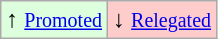<table class="wikitable" align="center">
<tr>
<td style="background:#ddffdd">↑ <small><a href='#'>Promoted</a></small></td>
<td style="background:#ffcccc">↓ <small><a href='#'>Relegated</a></small></td>
</tr>
</table>
